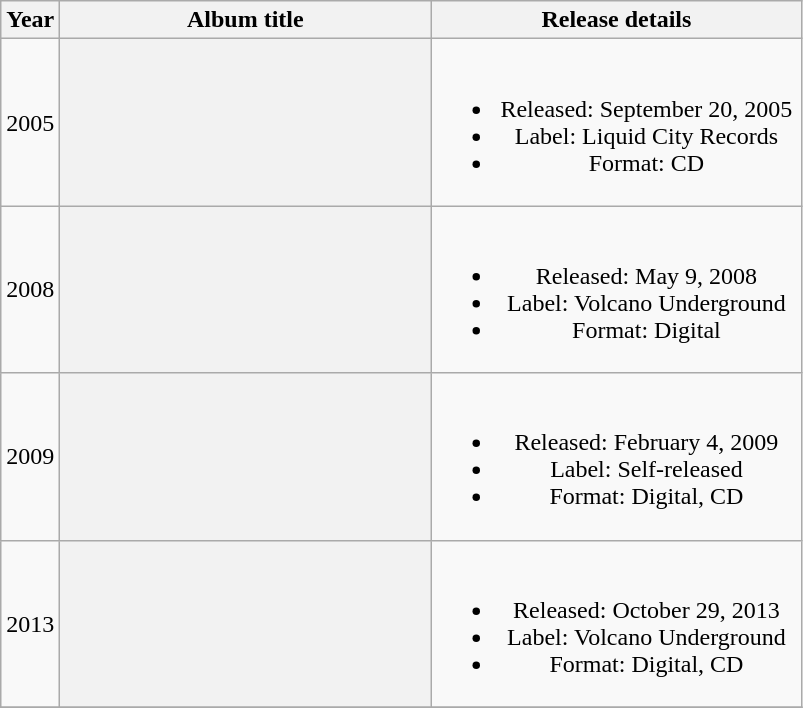<table class="wikitable plainrowheaders" style="text-align:center;">
<tr>
<th>Year</th>
<th scope="col" rowspan="1" style="width:15em;">Album title</th>
<th scope="col" rowspan="1" style="width:15em;">Release details</th>
</tr>
<tr>
<td>2005</td>
<th></th>
<td><br><ul><li>Released: September 20, 2005</li><li>Label: Liquid City Records</li><li>Format: CD</li></ul></td>
</tr>
<tr>
<td rowspan="1">2008</td>
<th></th>
<td><br><ul><li>Released: May 9, 2008</li><li>Label: Volcano Underground</li><li>Format: Digital</li></ul></td>
</tr>
<tr>
<td rowspan="1">2009</td>
<th></th>
<td><br><ul><li>Released: February 4, 2009</li><li>Label: Self-released</li><li>Format: Digital, CD</li></ul></td>
</tr>
<tr>
<td>2013</td>
<th></th>
<td><br><ul><li>Released: October 29, 2013</li><li>Label: Volcano Underground</li><li>Format: Digital, CD</li></ul></td>
</tr>
<tr>
</tr>
</table>
